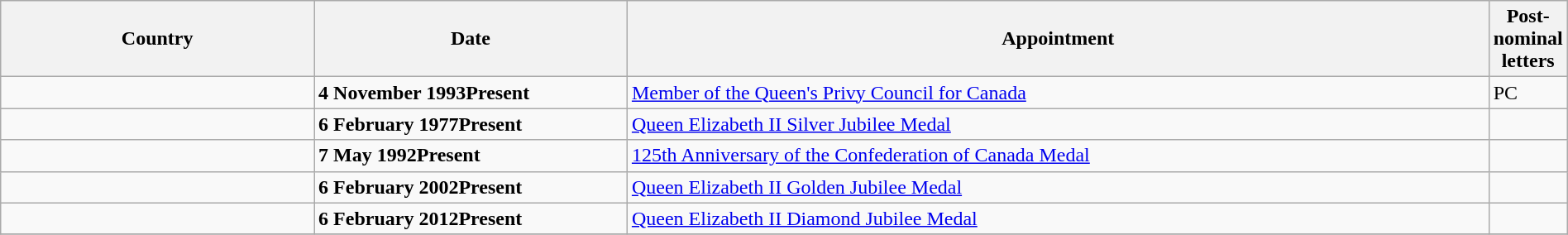<table class="wikitable" style="width:100%;">
<tr>
<th style="width:20%;">Country</th>
<th style="width:20%;">Date</th>
<th style="width:55%;">Appointment</th>
<th style="width:5%;">Post-nominal letters</th>
</tr>
<tr>
<td></td>
<td><strong>4 November 1993Present</strong></td>
<td><a href='#'>Member of the Queen's Privy Council for Canada</a></td>
<td>PC</td>
</tr>
<tr>
<td></td>
<td><strong>6 February 1977Present</strong></td>
<td><a href='#'>Queen Elizabeth II Silver Jubilee Medal</a></td>
<td></td>
</tr>
<tr>
<td></td>
<td><strong>7 May 1992Present</strong></td>
<td><a href='#'>125th Anniversary of the Confederation of Canada Medal</a></td>
<td></td>
</tr>
<tr>
<td></td>
<td><strong>6 February 2002Present</strong></td>
<td><a href='#'>Queen Elizabeth II Golden Jubilee Medal</a></td>
<td></td>
</tr>
<tr>
<td></td>
<td><strong>6 February 2012Present</strong></td>
<td><a href='#'>Queen Elizabeth II Diamond Jubilee Medal</a></td>
<td></td>
</tr>
<tr>
</tr>
</table>
